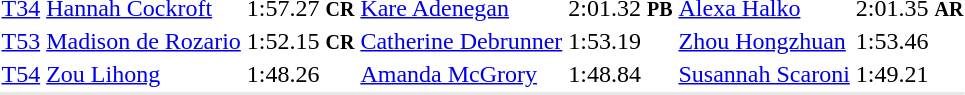<table>
<tr>
<td><a href='#'>T34</a><br></td>
<td><a href='#'>Hannah Cockroft</a><br></td>
<td>1:57.27 <small><strong>CR</strong></small></td>
<td><a href='#'>Kare Adenegan</a><br></td>
<td>2:01.32 <small><strong>PB</strong></small></td>
<td><a href='#'>Alexa Halko</a><br></td>
<td>2:01.35 <small><strong>AR</strong></small></td>
</tr>
<tr>
<td><a href='#'>T53</a><br></td>
<td><a href='#'>Madison de Rozario</a><br></td>
<td>1:52.15 <small><strong>CR</strong></small></td>
<td><a href='#'>Catherine Debrunner</a><br></td>
<td>1:53.19</td>
<td><a href='#'>Zhou Hongzhuan</a><br></td>
<td>1:53.46</td>
</tr>
<tr>
<td><a href='#'>T54</a><br></td>
<td><a href='#'>Zou Lihong</a><br></td>
<td>1:48.26</td>
<td><a href='#'>Amanda McGrory</a><br></td>
<td>1:48.84</td>
<td><a href='#'>Susannah Scaroni</a><br></td>
<td>1:49.21</td>
</tr>
<tr bgcolor= e8e8e8>
<td colspan=7></td>
</tr>
</table>
